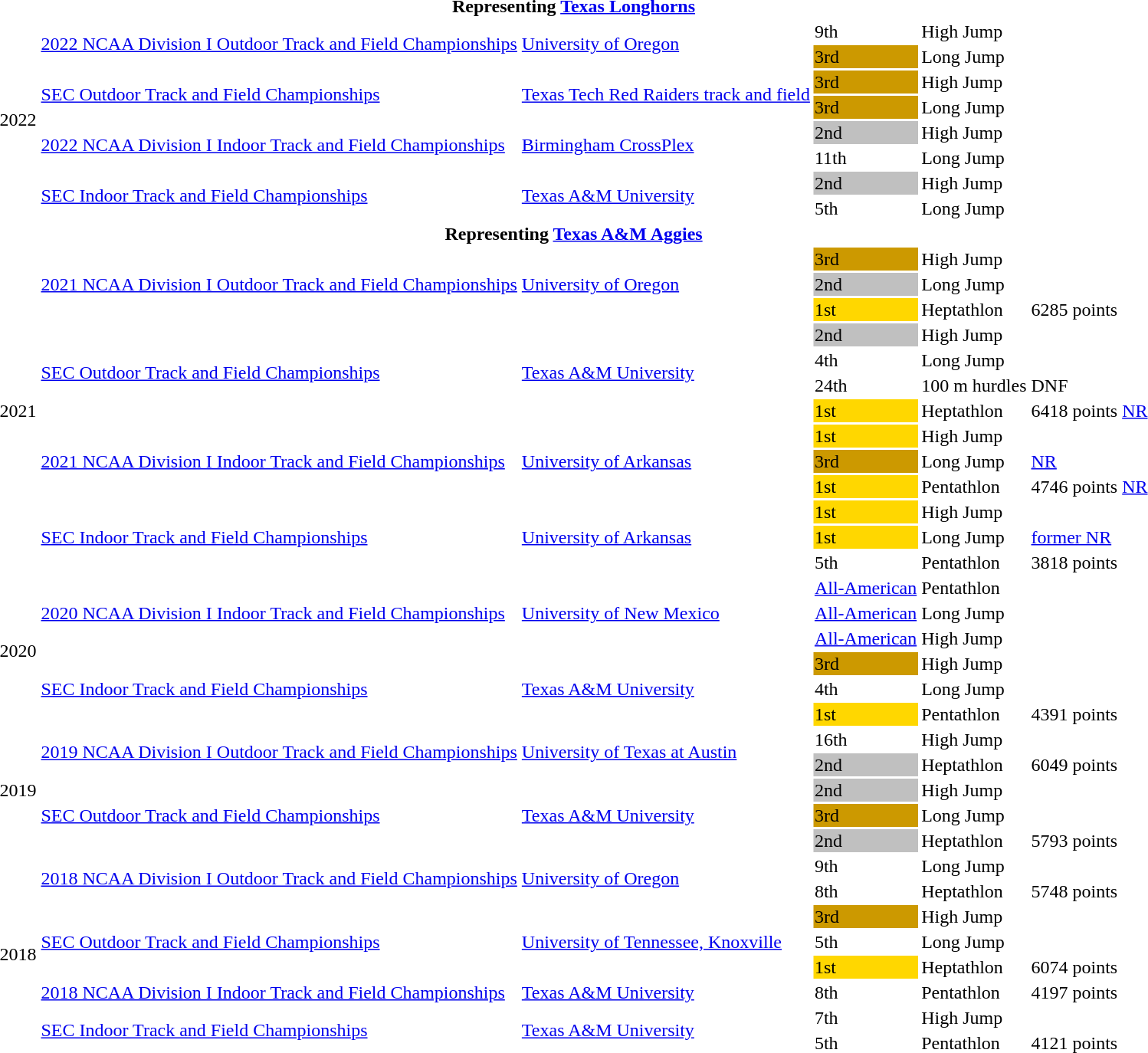<table>
<tr>
<th colspan=6>Representing <a href='#'>Texas Longhorns</a></th>
</tr>
<tr>
<td rowspan=8>2022</td>
<td rowspan=2><a href='#'>2022 NCAA Division I Outdoor Track and Field Championships</a></td>
<td rowspan=2><a href='#'>University of Oregon</a></td>
<td>9th</td>
<td>High Jump</td>
<td></td>
</tr>
<tr>
<td bgcolor=cc9900>3rd</td>
<td>Long Jump</td>
<td></td>
</tr>
<tr>
<td rowspan=2><a href='#'>SEC Outdoor Track and Field Championships</a></td>
<td rowspan=2><a href='#'>Texas Tech Red Raiders track and field</a></td>
<td bgcolor=cc9900>3rd</td>
<td>High Jump</td>
<td></td>
</tr>
<tr>
<td bgcolor=cc9900>3rd</td>
<td>Long Jump</td>
<td></td>
</tr>
<tr>
<td rowspan=2><a href='#'>2022 NCAA Division I Indoor Track and Field Championships</a></td>
<td rowspan=2><a href='#'>Birmingham CrossPlex</a></td>
<td bgcolor=silver>2nd</td>
<td>High Jump</td>
<td></td>
</tr>
<tr>
<td>11th</td>
<td>Long Jump</td>
<td></td>
</tr>
<tr>
<td rowspan=2><a href='#'>SEC Indoor Track and Field Championships</a></td>
<td rowspan=2><a href='#'>Texas A&M University</a></td>
<td bgcolor=silver>2nd</td>
<td>High Jump</td>
<td></td>
</tr>
<tr>
<td>5th</td>
<td>Long Jump</td>
<td></td>
</tr>
<tr>
<th colspan=6>Representing <a href='#'>Texas A&M Aggies</a></th>
</tr>
<tr>
<td rowspan=13>2021</td>
<td rowspan=3><a href='#'>2021 NCAA Division I Outdoor Track and Field Championships</a></td>
<td rowspan=3><a href='#'>University of Oregon</a></td>
<td bgcolor=cc9900>3rd</td>
<td>High Jump</td>
<td></td>
</tr>
<tr>
<td bgcolor=silver>2nd</td>
<td>Long Jump</td>
<td></td>
</tr>
<tr>
<td bgcolor=gold>1st</td>
<td>Heptathlon</td>
<td>6285 points</td>
</tr>
<tr>
<td rowspan=4><a href='#'>SEC Outdoor Track and Field Championships</a></td>
<td rowspan=4><a href='#'>Texas A&M University</a></td>
<td bgcolor=silver>2nd</td>
<td>High Jump</td>
<td></td>
</tr>
<tr>
<td>4th</td>
<td>Long Jump</td>
<td></td>
</tr>
<tr>
<td>24th</td>
<td>100 m hurdles</td>
<td>DNF</td>
</tr>
<tr>
<td bgcolor=gold>1st</td>
<td>Heptathlon</td>
<td>6418 points <a href='#'>NR</a></td>
</tr>
<tr>
<td rowspan=3><a href='#'>2021 NCAA Division I Indoor Track and Field Championships</a></td>
<td rowspan=3><a href='#'>University of Arkansas</a></td>
<td bgcolor=gold>1st</td>
<td>High Jump</td>
<td></td>
</tr>
<tr>
<td bgcolor=cc9900>3rd</td>
<td>Long Jump</td>
<td> <a href='#'>NR</a></td>
</tr>
<tr>
<td bgcolor=gold>1st</td>
<td>Pentathlon</td>
<td>4746 points <a href='#'>NR</a></td>
</tr>
<tr>
<td rowspan=3><a href='#'>SEC Indoor Track and Field Championships</a></td>
<td rowspan=3><a href='#'>University of Arkansas</a></td>
<td bgcolor=gold>1st</td>
<td>High Jump</td>
<td></td>
</tr>
<tr>
<td bgcolor=gold>1st</td>
<td>Long Jump</td>
<td> <a href='#'>former NR</a></td>
</tr>
<tr>
<td>5th</td>
<td>Pentathlon</td>
<td>3818 points</td>
</tr>
<tr>
<td rowspan=6>2020</td>
<td rowspan=3><a href='#'>2020 NCAA Division I Indoor Track and Field Championships</a></td>
<td rowspan=3><a href='#'>University of New Mexico</a></td>
<td><a href='#'>All-American</a></td>
<td>Pentathlon</td>
<td></td>
</tr>
<tr>
<td><a href='#'>All-American</a></td>
<td>Long Jump</td>
<td></td>
</tr>
<tr>
<td><a href='#'>All-American</a></td>
<td>High Jump</td>
<td></td>
</tr>
<tr>
<td rowspan=3><a href='#'>SEC Indoor Track and Field Championships</a></td>
<td rowspan=3><a href='#'>Texas A&M University</a></td>
<td bgcolor=cc9900>3rd</td>
<td>High Jump</td>
<td></td>
</tr>
<tr>
<td>4th</td>
<td>Long Jump</td>
<td></td>
</tr>
<tr>
<td bgcolor=gold>1st</td>
<td>Pentathlon</td>
<td>4391 points</td>
</tr>
<tr>
<td rowspan=5>2019</td>
<td rowspan=2><a href='#'>2019 NCAA Division I Outdoor Track and Field Championships</a></td>
<td rowspan=2><a href='#'>University of Texas at Austin</a></td>
<td>16th</td>
<td>High Jump</td>
<td></td>
</tr>
<tr>
<td bgcolor=silver>2nd</td>
<td>Heptathlon</td>
<td>6049 points</td>
</tr>
<tr>
<td rowspan=3><a href='#'>SEC Outdoor Track and Field Championships</a></td>
<td rowspan=3><a href='#'>Texas A&M University</a></td>
<td bgcolor=silver>2nd</td>
<td>High Jump</td>
<td></td>
</tr>
<tr>
<td bgcolor=cc9900>3rd</td>
<td>Long Jump</td>
<td></td>
</tr>
<tr>
<td bgcolor=silver>2nd</td>
<td>Heptathlon</td>
<td>5793 points</td>
</tr>
<tr>
<td rowspan=8>2018</td>
<td rowspan=2><a href='#'>2018 NCAA Division I Outdoor Track and Field Championships</a></td>
<td rowspan=2><a href='#'>University of Oregon</a></td>
<td>9th</td>
<td>Long Jump</td>
<td></td>
</tr>
<tr>
<td>8th</td>
<td>Heptathlon</td>
<td>5748 points</td>
</tr>
<tr>
<td rowspan=3><a href='#'>SEC Outdoor Track and Field Championships</a></td>
<td rowspan=3><a href='#'>University of Tennessee, Knoxville</a></td>
<td bgcolor=cc9900>3rd</td>
<td>High Jump</td>
<td></td>
</tr>
<tr>
<td>5th</td>
<td>Long Jump</td>
<td></td>
</tr>
<tr>
<td bgcolor=gold>1st</td>
<td>Heptathlon</td>
<td>6074 points</td>
</tr>
<tr>
<td rowspan=1><a href='#'>2018 NCAA Division I Indoor Track and Field Championships</a></td>
<td rowspan=1><a href='#'>Texas A&M University</a></td>
<td>8th</td>
<td>Pentathlon</td>
<td>4197 points</td>
</tr>
<tr>
<td rowspan=2><a href='#'>SEC Indoor Track and Field Championships</a></td>
<td rowspan=2><a href='#'>Texas A&M University</a></td>
<td>7th</td>
<td>High Jump</td>
<td></td>
</tr>
<tr>
<td>5th</td>
<td>Pentathlon</td>
<td>4121 points</td>
</tr>
<tr>
</tr>
</table>
